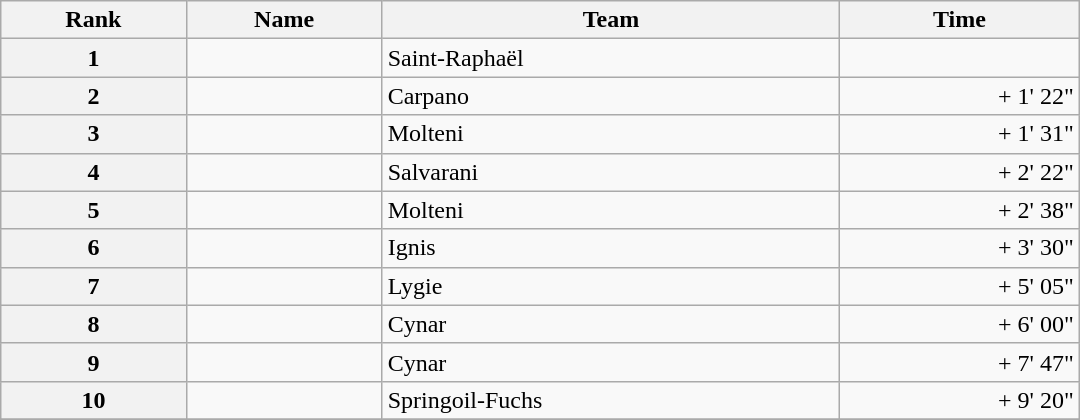<table class="wikitable" style="width:45em;margin-bottom:0;">
<tr>
<th>Rank</th>
<th>Name</th>
<th>Team</th>
<th>Time</th>
</tr>
<tr>
<th style="text-align:center">1</th>
<td> </td>
<td>Saint-Raphaël</td>
<td align="right"></td>
</tr>
<tr>
<th style="text-align:center">2</th>
<td></td>
<td>Carpano</td>
<td align="right">+ 1' 22"</td>
</tr>
<tr>
<th style="text-align:center">3</th>
<td></td>
<td>Molteni</td>
<td align="right">+ 1' 31"</td>
</tr>
<tr>
<th style="text-align:center">4</th>
<td></td>
<td>Salvarani</td>
<td align="right">+ 2' 22"</td>
</tr>
<tr>
<th style="text-align:center">5</th>
<td></td>
<td>Molteni</td>
<td align="right">+ 2' 38"</td>
</tr>
<tr>
<th style="text-align:center">6</th>
<td></td>
<td>Ignis</td>
<td align="right">+ 3' 30"</td>
</tr>
<tr>
<th style="text-align:center">7</th>
<td></td>
<td>Lygie</td>
<td align="right">+ 5' 05"</td>
</tr>
<tr>
<th style="text-align:center">8</th>
<td></td>
<td>Cynar</td>
<td align="right">+ 6' 00"</td>
</tr>
<tr>
<th style="text-align:center">9</th>
<td></td>
<td>Cynar</td>
<td align="right">+ 7' 47"</td>
</tr>
<tr>
<th style="text-align:center">10</th>
<td></td>
<td>Springoil-Fuchs</td>
<td align="right">+ 9' 20"</td>
</tr>
<tr>
</tr>
</table>
